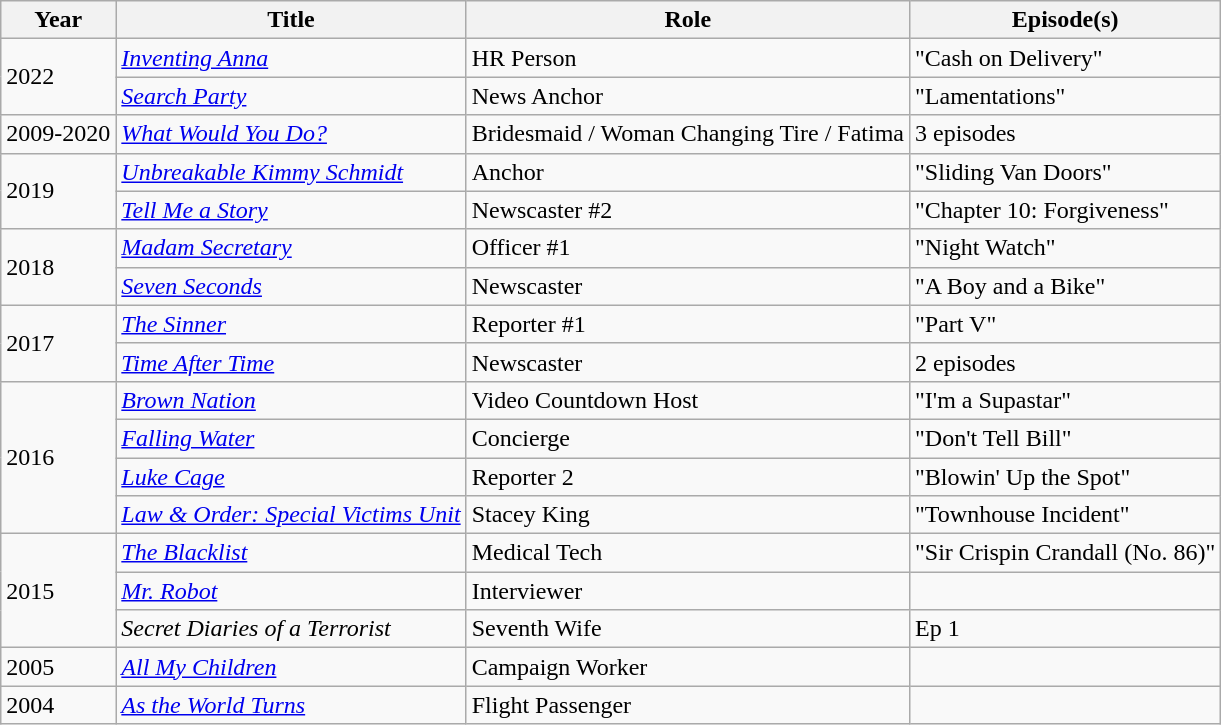<table class="wikitable sortable">
<tr>
<th>Year</th>
<th>Title</th>
<th>Role</th>
<th>Episode(s)</th>
</tr>
<tr>
<td rowspan="2">2022</td>
<td><em><a href='#'>Inventing Anna</a></em></td>
<td>HR Person</td>
<td>"Cash on Delivery"</td>
</tr>
<tr>
<td><em><a href='#'>Search Party</a></em></td>
<td>News Anchor</td>
<td>"Lamentations"</td>
</tr>
<tr>
<td>2009-2020</td>
<td><em><a href='#'>What Would You Do?</a></em></td>
<td>Bridesmaid / Woman Changing Tire / Fatima</td>
<td>3 episodes</td>
</tr>
<tr>
<td rowspan="2">2019</td>
<td><em><a href='#'>Unbreakable Kimmy Schmidt</a></em></td>
<td>Anchor</td>
<td>"Sliding Van Doors"</td>
</tr>
<tr>
<td><em><a href='#'>Tell Me a Story</a></em></td>
<td>Newscaster #2</td>
<td>"Chapter 10: Forgiveness"</td>
</tr>
<tr>
<td rowspan="2">2018</td>
<td><em><a href='#'>Madam Secretary</a></em></td>
<td>Officer #1</td>
<td>"Night Watch"</td>
</tr>
<tr>
<td><em><a href='#'>Seven Seconds</a></em></td>
<td>Newscaster</td>
<td>"A Boy and a Bike"</td>
</tr>
<tr>
<td rowspan="2">2017</td>
<td><em><a href='#'>The Sinner</a></em></td>
<td>Reporter #1</td>
<td>"Part V"</td>
</tr>
<tr>
<td><em><a href='#'>Time After Time</a></em></td>
<td>Newscaster</td>
<td>2 episodes</td>
</tr>
<tr>
<td rowspan="4">2016</td>
<td><em><a href='#'>Brown Nation</a></em></td>
<td>Video Countdown Host</td>
<td>"I'm a Supastar"</td>
</tr>
<tr>
<td><em><a href='#'>Falling Water</a></em></td>
<td>Concierge</td>
<td>"Don't Tell Bill"</td>
</tr>
<tr>
<td><em><a href='#'>Luke Cage</a></em></td>
<td>Reporter 2</td>
<td>"Blowin' Up the Spot"</td>
</tr>
<tr>
<td><em><a href='#'>Law & Order: Special Victims Unit</a></em></td>
<td>Stacey King</td>
<td>"Townhouse Incident"</td>
</tr>
<tr>
<td rowspan="3">2015</td>
<td><em><a href='#'>The Blacklist</a></em></td>
<td>Medical Tech</td>
<td>"Sir Crispin Crandall (No. 86)"</td>
</tr>
<tr>
<td><em><a href='#'>Mr. Robot</a></em></td>
<td>Interviewer</td>
<td></td>
</tr>
<tr>
<td><em>Secret Diaries of a Terrorist</em></td>
<td>Seventh Wife</td>
<td>Ep 1</td>
</tr>
<tr>
<td>2005</td>
<td><em><a href='#'>All My Children</a></em></td>
<td>Campaign Worker</td>
<td></td>
</tr>
<tr>
<td>2004</td>
<td><em><a href='#'>As the World Turns</a></em></td>
<td>Flight Passenger</td>
<td></td>
</tr>
</table>
